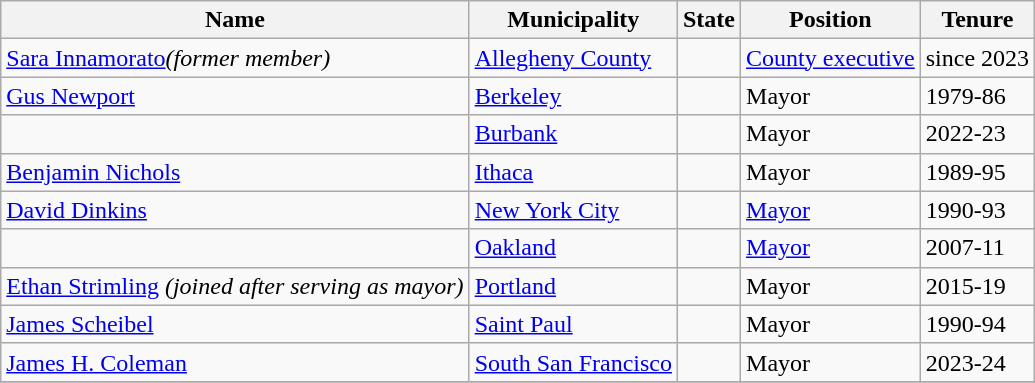<table class="wikitable sortable">
<tr>
<th>Name</th>
<th>Municipality</th>
<th>State</th>
<th>Position</th>
<th>Tenure</th>
</tr>
<tr>
<td><a href='#'>Sara Innamorato</a><em>(former member)</em></td>
<td><a href='#'>Allegheny County</a></td>
<td></td>
<td><a href='#'>County executive</a></td>
<td>since 2023</td>
</tr>
<tr>
<td><a href='#'>Gus Newport</a></td>
<td><a href='#'>Berkeley</a></td>
<td></td>
<td>Mayor</td>
<td>1979-86</td>
</tr>
<tr>
<td></td>
<td><a href='#'>Burbank</a></td>
<td></td>
<td>Mayor</td>
<td>2022-23</td>
</tr>
<tr>
<td><a href='#'>Benjamin Nichols</a></td>
<td><a href='#'>Ithaca</a></td>
<td></td>
<td>Mayor</td>
<td>1989-95</td>
</tr>
<tr>
<td><a href='#'>David Dinkins</a></td>
<td><a href='#'>New York City</a></td>
<td></td>
<td><a href='#'>Mayor</a></td>
<td>1990-93</td>
</tr>
<tr>
<td></td>
<td><a href='#'>Oakland</a></td>
<td></td>
<td><a href='#'>Mayor</a></td>
<td>2007-11</td>
</tr>
<tr>
<td><a href='#'>Ethan Strimling</a><em> (joined after serving as mayor)</em></td>
<td><a href='#'>Portland</a></td>
<td></td>
<td>Mayor</td>
<td>2015-19</td>
</tr>
<tr>
<td><a href='#'>James Scheibel</a></td>
<td><a href='#'>Saint Paul</a></td>
<td></td>
<td>Mayor</td>
<td>1990-94</td>
</tr>
<tr>
<td><a href='#'>James H. Coleman</a></td>
<td><a href='#'>South San Francisco</a></td>
<td></td>
<td>Mayor</td>
<td>2023-24</td>
</tr>
<tr>
</tr>
</table>
